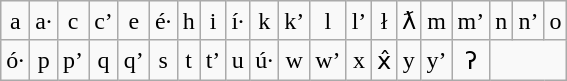<table class="wikitable" style="text-align: center;">
<tr>
<td>a</td>
<td>a·</td>
<td>c</td>
<td>c’</td>
<td>e</td>
<td>é·</td>
<td>h</td>
<td>i</td>
<td>í·</td>
<td>k</td>
<td>k’</td>
<td>l</td>
<td>l’</td>
<td>ł</td>
<td>ƛ</td>
<td>m</td>
<td>m’</td>
<td>n</td>
<td>n’</td>
<td>o</td>
</tr>
<tr>
<td>ó·</td>
<td>p</td>
<td>p’</td>
<td>q</td>
<td>q’</td>
<td>s</td>
<td>t</td>
<td>t’</td>
<td>u</td>
<td>ú·</td>
<td>w</td>
<td>w’</td>
<td>x</td>
<td>x̂</td>
<td>y</td>
<td>y’</td>
<td>ʔ</td>
</tr>
</table>
